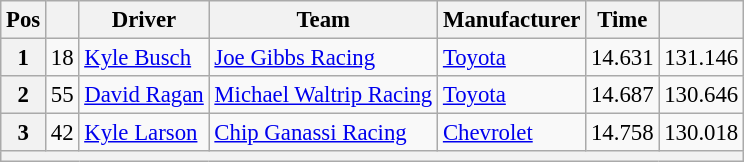<table class="wikitable" style="font-size:95%">
<tr>
<th>Pos</th>
<th></th>
<th>Driver</th>
<th>Team</th>
<th>Manufacturer</th>
<th>Time</th>
<th></th>
</tr>
<tr>
<th>1</th>
<td>18</td>
<td><a href='#'>Kyle Busch</a></td>
<td><a href='#'>Joe Gibbs Racing</a></td>
<td><a href='#'>Toyota</a></td>
<td>14.631</td>
<td>131.146</td>
</tr>
<tr>
<th>2</th>
<td>55</td>
<td><a href='#'>David Ragan</a></td>
<td><a href='#'>Michael Waltrip Racing</a></td>
<td><a href='#'>Toyota</a></td>
<td>14.687</td>
<td>130.646</td>
</tr>
<tr>
<th>3</th>
<td>42</td>
<td><a href='#'>Kyle Larson</a></td>
<td><a href='#'>Chip Ganassi Racing</a></td>
<td><a href='#'>Chevrolet</a></td>
<td>14.758</td>
<td>130.018</td>
</tr>
<tr>
<th colspan="7"></th>
</tr>
</table>
